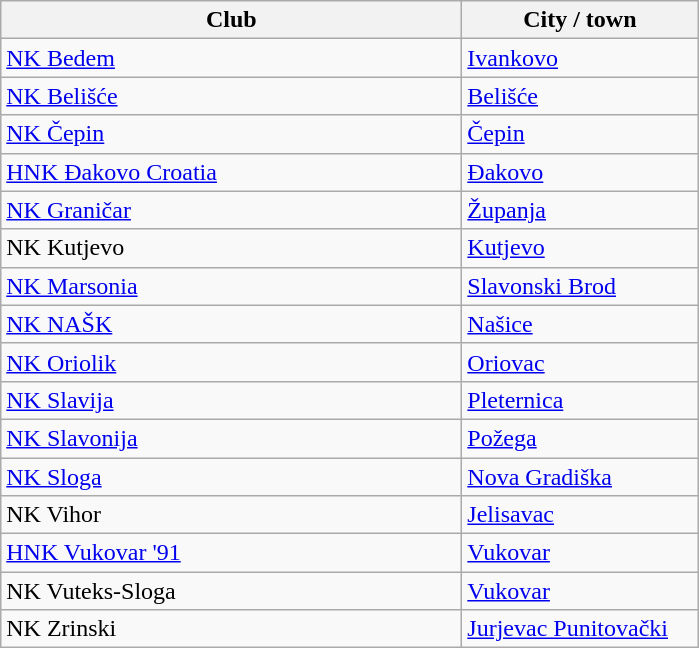<table class="wikitable sortable">
<tr>
<th style="width:300px;">Club</th>
<th style="width:150px;">City / town</th>
</tr>
<tr>
<td><a href='#'>NK Bedem</a></td>
<td><a href='#'>Ivankovo</a></td>
</tr>
<tr>
<td><a href='#'>NK Belišće</a></td>
<td><a href='#'>Belišće</a></td>
</tr>
<tr>
<td><a href='#'>NK Čepin</a></td>
<td><a href='#'>Čepin</a></td>
</tr>
<tr>
<td><a href='#'>HNK Đakovo Croatia</a></td>
<td><a href='#'>Đakovo</a></td>
</tr>
<tr>
<td><a href='#'>NK Graničar</a></td>
<td><a href='#'>Županja</a></td>
</tr>
<tr>
<td>NK Kutjevo</td>
<td><a href='#'>Kutjevo</a></td>
</tr>
<tr>
<td><a href='#'>NK Marsonia</a></td>
<td><a href='#'>Slavonski Brod</a></td>
</tr>
<tr>
<td><a href='#'>NK NAŠK</a></td>
<td><a href='#'>Našice</a></td>
</tr>
<tr>
<td><a href='#'>NK Oriolik</a></td>
<td><a href='#'>Oriovac</a></td>
</tr>
<tr>
<td><a href='#'>NK Slavija</a></td>
<td><a href='#'>Pleternica</a></td>
</tr>
<tr>
<td><a href='#'>NK Slavonija</a></td>
<td><a href='#'>Požega</a></td>
</tr>
<tr>
<td><a href='#'>NK Sloga</a></td>
<td><a href='#'>Nova Gradiška</a></td>
</tr>
<tr>
<td>NK Vihor</td>
<td><a href='#'>Jelisavac</a></td>
</tr>
<tr>
<td><a href='#'>HNK Vukovar '91</a></td>
<td><a href='#'>Vukovar</a></td>
</tr>
<tr>
<td>NK Vuteks-Sloga</td>
<td><a href='#'>Vukovar</a></td>
</tr>
<tr>
<td>NK Zrinski</td>
<td><a href='#'>Jurjevac Punitovački</a></td>
</tr>
</table>
